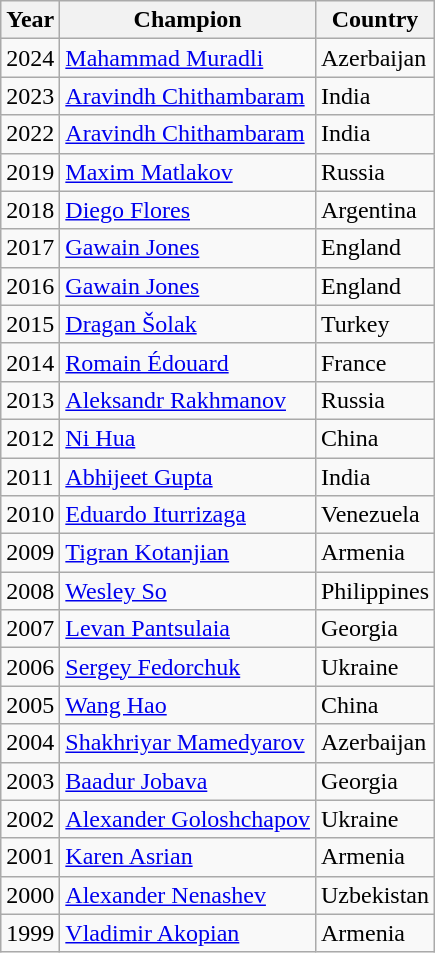<table class="wikitable">
<tr>
<th>Year</th>
<th>Champion</th>
<th>Country</th>
</tr>
<tr>
<td>2024</td>
<td><a href='#'>Mahammad Muradli</a></td>
<td>Azerbaijan</td>
</tr>
<tr>
<td>2023</td>
<td><a href='#'>Aravindh Chithambaram</a></td>
<td>India</td>
</tr>
<tr>
<td>2022</td>
<td><a href='#'>Aravindh Chithambaram</a></td>
<td>India</td>
</tr>
<tr>
<td>2019</td>
<td><a href='#'>Maxim Matlakov</a></td>
<td>Russia</td>
</tr>
<tr>
<td>2018</td>
<td><a href='#'>Diego Flores</a></td>
<td>Argentina</td>
</tr>
<tr>
<td>2017</td>
<td><a href='#'>Gawain Jones</a></td>
<td>England</td>
</tr>
<tr>
<td>2016</td>
<td><a href='#'>Gawain Jones</a></td>
<td>England</td>
</tr>
<tr>
<td>2015</td>
<td><a href='#'>Dragan Šolak</a></td>
<td>Turkey</td>
</tr>
<tr>
<td>2014</td>
<td><a href='#'>Romain Édouard</a></td>
<td>France</td>
</tr>
<tr>
<td>2013</td>
<td><a href='#'>Aleksandr Rakhmanov</a></td>
<td>Russia</td>
</tr>
<tr>
<td>2012</td>
<td><a href='#'>Ni Hua</a></td>
<td>China</td>
</tr>
<tr>
<td>2011</td>
<td><a href='#'>Abhijeet Gupta</a></td>
<td>India</td>
</tr>
<tr>
<td>2010</td>
<td><a href='#'>Eduardo Iturrizaga</a></td>
<td>Venezuela</td>
</tr>
<tr>
<td>2009</td>
<td><a href='#'>Tigran Kotanjian</a></td>
<td>Armenia</td>
</tr>
<tr>
<td>2008</td>
<td><a href='#'>Wesley So</a></td>
<td>Philippines</td>
</tr>
<tr>
<td>2007</td>
<td><a href='#'>Levan Pantsulaia</a></td>
<td>Georgia</td>
</tr>
<tr>
<td>2006</td>
<td><a href='#'>Sergey Fedorchuk</a></td>
<td>Ukraine</td>
</tr>
<tr>
<td>2005</td>
<td><a href='#'>Wang Hao</a></td>
<td>China</td>
</tr>
<tr>
<td>2004</td>
<td><a href='#'>Shakhriyar Mamedyarov</a></td>
<td>Azerbaijan</td>
</tr>
<tr>
<td>2003</td>
<td><a href='#'>Baadur Jobava</a></td>
<td>Georgia</td>
</tr>
<tr>
<td>2002</td>
<td><a href='#'>Alexander Goloshchapov</a></td>
<td>Ukraine</td>
</tr>
<tr>
<td>2001</td>
<td><a href='#'>Karen Asrian</a></td>
<td>Armenia</td>
</tr>
<tr>
<td>2000</td>
<td><a href='#'>Alexander Nenashev</a></td>
<td>Uzbekistan</td>
</tr>
<tr>
<td>1999</td>
<td><a href='#'>Vladimir Akopian</a></td>
<td>Armenia</td>
</tr>
</table>
